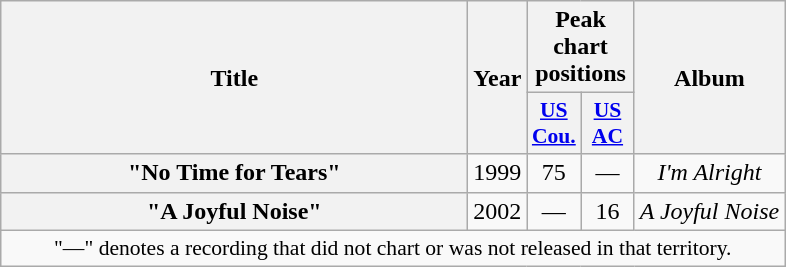<table class="wikitable plainrowheaders" style="text-align:center;" border="1">
<tr>
<th scope="col" rowspan="2" style="width:19em;">Title</th>
<th scope="col" rowspan="2">Year</th>
<th scope="col" colspan="2">Peak chart<br>positions</th>
<th scope="col" rowspan="2">Album</th>
</tr>
<tr>
<th scope="col" style="width:2em;font-size:90%;"><a href='#'>US<br>Cou.</a><br></th>
<th scope="col" style="width:2em;font-size:90%;"><a href='#'>US<br>AC</a><br></th>
</tr>
<tr>
<th scope="row">"No Time for Tears"</th>
<td>1999</td>
<td>75</td>
<td>—</td>
<td><em>I'm Alright</em></td>
</tr>
<tr>
<th scope="row">"A Joyful Noise"</th>
<td>2002</td>
<td>—</td>
<td>16</td>
<td><em>A Joyful Noise</em></td>
</tr>
<tr>
<td colspan="5" style="font-size:90%">"—" denotes a recording that did not chart or was not released in that territory.</td>
</tr>
</table>
